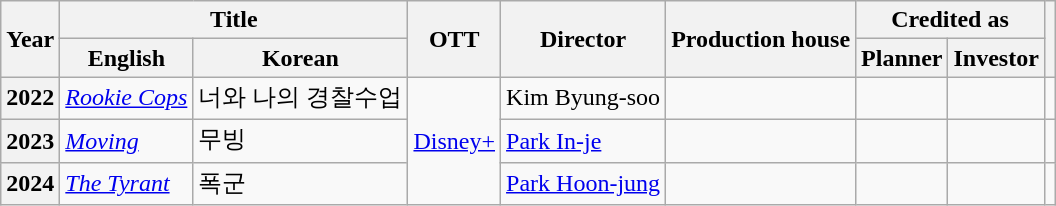<table class="wikitable plainrowheaders">
<tr>
<th rowspan="2">Year</th>
<th colspan="2">Title</th>
<th rowspan="2">OTT</th>
<th rowspan="2">Director</th>
<th rowspan="2">Production house</th>
<th colspan="2">Credited as</th>
<th rowspan="2" class="unsortable"></th>
</tr>
<tr>
<th>English</th>
<th>Korean</th>
<th>Planner</th>
<th>Investor</th>
</tr>
<tr>
<th scope="row">2022</th>
<td><em><a href='#'>Rookie Cops</a></em></td>
<td>너와 나의 경찰수업</td>
<td rowspan="3"><a href='#'>Disney+</a></td>
<td>Kim Byung-soo</td>
<td></td>
<td></td>
<td></td>
<td></td>
</tr>
<tr>
<th scope="row">2023</th>
<td><em><a href='#'>Moving</a></em></td>
<td>무빙</td>
<td><a href='#'>Park In-je</a></td>
<td></td>
<td></td>
<td></td>
<td></td>
</tr>
<tr>
<th scope="row">2024</th>
<td><em><a href='#'>The Tyrant</a></em></td>
<td>폭군</td>
<td><a href='#'>Park Hoon-jung</a></td>
<td></td>
<td></td>
<td></td>
<td></td>
</tr>
</table>
